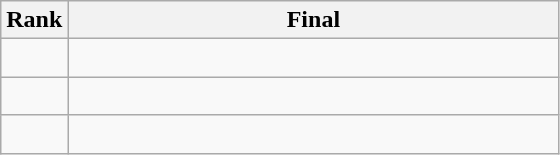<table class="wikitable">
<tr>
<th>Rank</th>
<th style="width: 20em">Final</th>
</tr>
<tr>
<td align="center"></td>
<td><br> </td>
</tr>
<tr>
<td align="center"></td>
<td><br> </td>
</tr>
<tr>
<td align="center"></td>
<td><br> </td>
</tr>
</table>
